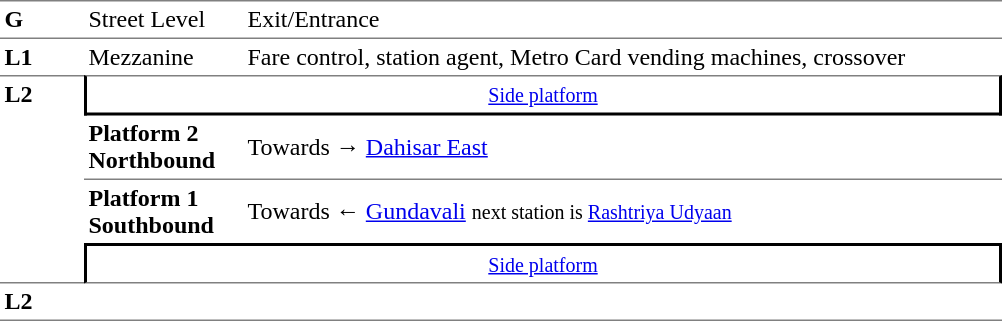<table cellspacing="0" cellpadding="3" border="0">
<tr>
<td style="border-bottom:solid 1px gray;border-top:solid 1px gray;" width="50" valign="top"><strong>G</strong></td>
<td style="border-top:solid 1px gray;border-bottom:solid 1px gray;" width="100" valign="top">Street Level</td>
<td style="border-top:solid 1px gray;border-bottom:solid 1px gray;" width="500" valign="top">Exit/Entrance</td>
</tr>
<tr>
<td valign="top"><strong>L1</strong></td>
<td valign="top">Mezzanine</td>
<td valign="top">Fare control, station agent, Metro Card vending machines, crossover</td>
</tr>
<tr>
<td rowspan="4" style="border-top:solid 1px gray;border-bottom:solid 1px gray;" width="50" valign="top"><strong>L2</strong></td>
<td colspan="2" style="border-top:solid 1px gray;border-right:solid 2px black;border-left:solid 2px black;border-bottom:solid 2px black;text-align:center;"><small><a href='#'>Side platform</a></small></td>
</tr>
<tr>
<td style="border-bottom:solid 1px gray;" width="100"><span><strong>Platform 2</strong><br><strong>Northbound</strong></span></td>
<td style="border-bottom:solid 1px gray;" width="500">Towards → <a href='#'>Dahisar East</a> </td>
</tr>
<tr>
<td><span><strong>Platform 1</strong><br><strong>Southbound</strong></span></td>
<td>Towards ← <a href='#'>Gundavali</a> <small>next station is <a href='#'>Rashtriya Udyaan</a></small></td>
</tr>
<tr>
<td colspan="2" style="border-top:solid 2px black;border-right:solid 2px black;border-left:solid 2px black;border-bottom:solid 1px gray;" align="center"><small><a href='#'>Side platform</a></small></td>
</tr>
<tr>
<td rowspan="2" style="border-bottom:solid 1px gray;" width="50" valign="top"><strong>L2</strong></td>
<td style="border-bottom:solid 1px gray;" width="100"></td>
<td style="border-bottom:solid 1px gray;" width="500"></td>
</tr>
<tr>
</tr>
</table>
